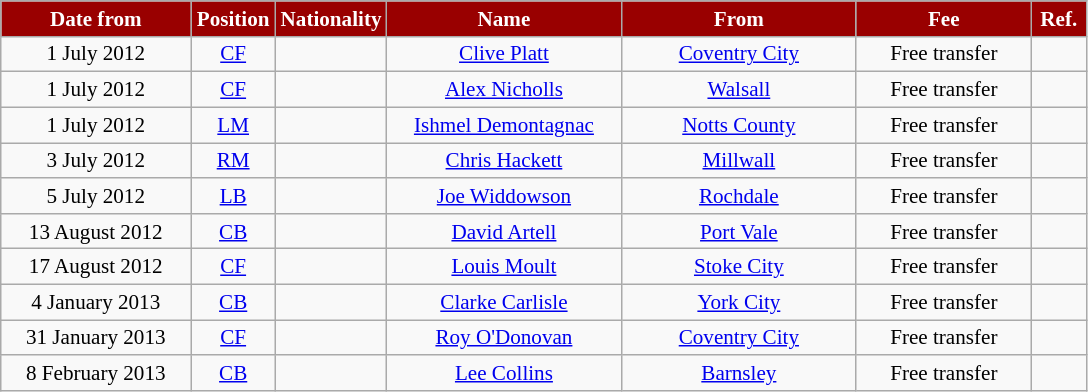<table class="wikitable"  style="text-align:center; font-size:88%; ">
<tr>
<th style="background:#990000; color:white; width:120px;">Date from</th>
<th style="background:#990000; color:white; width:50px;">Position</th>
<th style="background:#990000; color:white; width:50px;">Nationality</th>
<th style="background:#990000; color:white; width:150px;">Name</th>
<th style="background:#990000; color:white; width:150px;">From</th>
<th style="background:#990000; color:white; width:110px;">Fee</th>
<th style="background:#990000; color:white; width:30px;">Ref.</th>
</tr>
<tr>
<td>1 July 2012</td>
<td><a href='#'>CF</a></td>
<td></td>
<td><a href='#'>Clive Platt</a></td>
<td><a href='#'>Coventry City</a></td>
<td>Free transfer</td>
<td></td>
</tr>
<tr>
<td>1 July 2012</td>
<td><a href='#'>CF</a></td>
<td></td>
<td><a href='#'>Alex Nicholls</a></td>
<td><a href='#'>Walsall</a></td>
<td>Free transfer</td>
<td></td>
</tr>
<tr>
<td>1 July 2012</td>
<td><a href='#'>LM</a></td>
<td></td>
<td><a href='#'>Ishmel Demontagnac</a></td>
<td><a href='#'>Notts County</a></td>
<td>Free transfer</td>
<td></td>
</tr>
<tr>
<td>3 July 2012</td>
<td><a href='#'>RM</a></td>
<td></td>
<td><a href='#'>Chris Hackett</a></td>
<td><a href='#'>Millwall</a></td>
<td>Free transfer</td>
<td></td>
</tr>
<tr>
<td>5 July 2012</td>
<td><a href='#'>LB</a></td>
<td></td>
<td><a href='#'>Joe Widdowson</a></td>
<td><a href='#'>Rochdale</a></td>
<td>Free transfer</td>
<td></td>
</tr>
<tr>
<td>13 August 2012</td>
<td><a href='#'>CB</a></td>
<td></td>
<td><a href='#'>David Artell</a></td>
<td><a href='#'>Port Vale</a></td>
<td>Free transfer</td>
<td></td>
</tr>
<tr>
<td>17 August 2012</td>
<td><a href='#'>CF</a></td>
<td></td>
<td><a href='#'>Louis Moult</a></td>
<td><a href='#'>Stoke City</a></td>
<td>Free transfer</td>
<td></td>
</tr>
<tr>
<td>4 January 2013</td>
<td><a href='#'>CB</a></td>
<td></td>
<td><a href='#'>Clarke Carlisle</a></td>
<td><a href='#'>York City</a></td>
<td>Free transfer</td>
<td></td>
</tr>
<tr>
<td>31 January 2013</td>
<td><a href='#'>CF</a></td>
<td></td>
<td><a href='#'>Roy O'Donovan</a></td>
<td><a href='#'>Coventry City</a></td>
<td>Free transfer</td>
<td></td>
</tr>
<tr>
<td>8 February 2013</td>
<td><a href='#'>CB</a></td>
<td></td>
<td><a href='#'>Lee Collins</a></td>
<td><a href='#'>Barnsley</a></td>
<td>Free transfer</td>
<td></td>
</tr>
</table>
